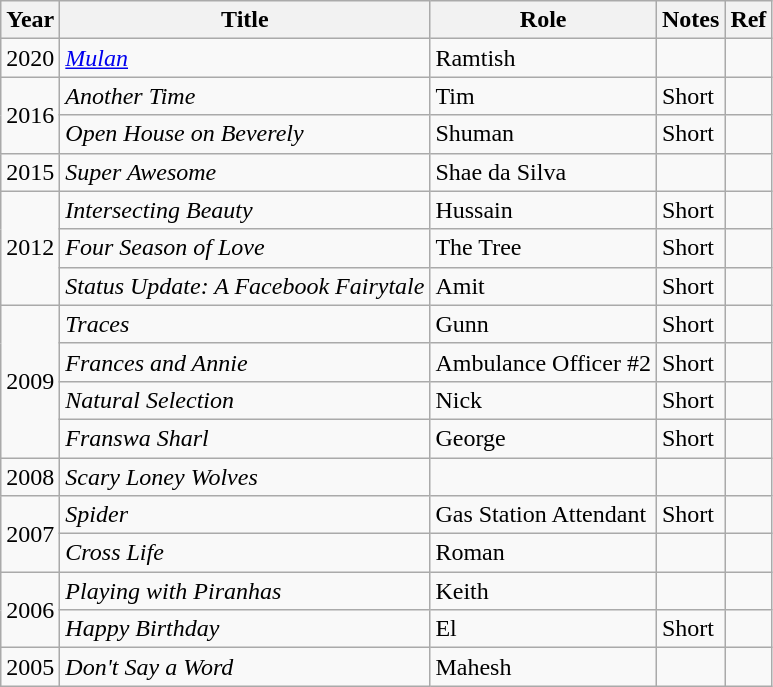<table class="wikitable sortable">
<tr>
<th>Year</th>
<th>Title</th>
<th>Role</th>
<th>Notes</th>
<th>Ref</th>
</tr>
<tr>
<td>2020</td>
<td><a href='#'><em>Mulan</em></a></td>
<td>Ramtish</td>
<td></td>
<td></td>
</tr>
<tr>
<td rowspan="2">2016</td>
<td><em>Another Time</em></td>
<td>Tim</td>
<td>Short</td>
<td></td>
</tr>
<tr>
<td><em>Open House on Beverely</em></td>
<td>Shuman</td>
<td>Short</td>
<td></td>
</tr>
<tr>
<td>2015</td>
<td><em>Super Awesome</em></td>
<td>Shae da Silva</td>
<td></td>
<td></td>
</tr>
<tr>
<td rowspan="3">2012</td>
<td><em>Intersecting Beauty</em></td>
<td>Hussain</td>
<td>Short</td>
<td></td>
</tr>
<tr>
<td><em>Four Season of Love</em></td>
<td>The Tree</td>
<td>Short</td>
<td></td>
</tr>
<tr>
<td><em>Status Update: A Facebook Fairytale</em></td>
<td>Amit</td>
<td>Short</td>
<td></td>
</tr>
<tr>
<td rowspan="4">2009</td>
<td><em>Traces</em></td>
<td>Gunn</td>
<td>Short</td>
<td></td>
</tr>
<tr>
<td><em>Frances and Annie</em></td>
<td>Ambulance Officer #2</td>
<td>Short</td>
<td></td>
</tr>
<tr>
<td><em>Natural Selection</em></td>
<td>Nick</td>
<td>Short</td>
<td></td>
</tr>
<tr>
<td><em>Franswa Sharl</em></td>
<td>George</td>
<td>Short</td>
<td></td>
</tr>
<tr>
<td>2008</td>
<td><em>Scary Loney Wolves</em></td>
<td></td>
<td></td>
<td></td>
</tr>
<tr>
<td rowspan="2">2007</td>
<td><em>Spider</em></td>
<td>Gas Station Attendant</td>
<td>Short</td>
<td></td>
</tr>
<tr>
<td><em>Cross Life</em></td>
<td>Roman</td>
<td></td>
<td></td>
</tr>
<tr>
<td rowspan="2">2006</td>
<td><em>Playing with Piranhas</em></td>
<td>Keith</td>
<td></td>
<td></td>
</tr>
<tr>
<td><em>Happy Birthday</em></td>
<td>El</td>
<td>Short</td>
<td></td>
</tr>
<tr>
<td>2005</td>
<td><em>Don't Say a Word</em></td>
<td>Mahesh</td>
<td></td>
<td></td>
</tr>
</table>
